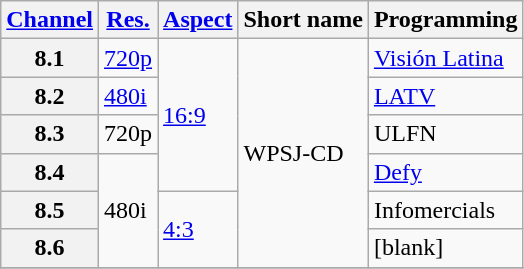<table class="wikitable">
<tr>
<th scope = "col"><a href='#'>Channel</a></th>
<th scope = "col"><a href='#'>Res.</a></th>
<th scope = "col"><a href='#'>Aspect</a></th>
<th scope = "col">Short name</th>
<th scope = "col">Programming</th>
</tr>
<tr>
<th scope = "row">8.1</th>
<td><a href='#'>720p</a></td>
<td rowspan="4"><a href='#'>16:9</a></td>
<td rowspan="6">WPSJ-CD</td>
<td><a href='#'>Visión Latina</a></td>
</tr>
<tr>
<th scope = "row">8.2</th>
<td><a href='#'>480i</a></td>
<td><a href='#'>LATV</a></td>
</tr>
<tr>
<th scope = "row">8.3</th>
<td>720p</td>
<td>ULFN</td>
</tr>
<tr>
<th scope = "row">8.4</th>
<td rowspan="3">480i</td>
<td><a href='#'>Defy</a></td>
</tr>
<tr>
<th scope = "row">8.5</th>
<td rowspan="2"><a href='#'>4:3</a></td>
<td>Infomercials</td>
</tr>
<tr>
<th scope = "row">8.6</th>
<td>[blank]</td>
</tr>
<tr>
</tr>
</table>
